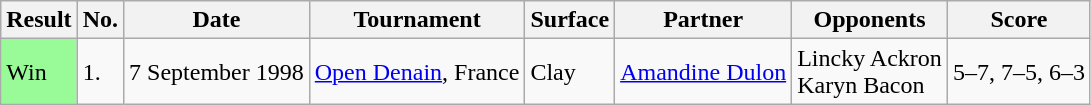<table class="wikitable">
<tr>
<th>Result</th>
<th>No.</th>
<th>Date</th>
<th>Tournament</th>
<th>Surface</th>
<th>Partner</th>
<th>Opponents</th>
<th>Score</th>
</tr>
<tr>
<td bgcolor="98FB98">Win</td>
<td>1.</td>
<td>7 September 1998</td>
<td><a href='#'>Open Denain</a>, France</td>
<td>Clay</td>
<td> <a href='#'>Amandine Dulon</a></td>
<td> Lincky Ackron <br>  Karyn Bacon</td>
<td>5–7, 7–5, 6–3</td>
</tr>
</table>
